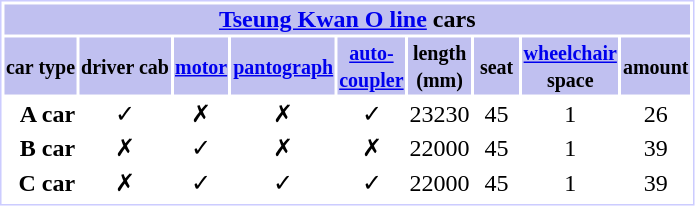<table style="border:1px solid #ccf; text-align:center">
<tr>
<th bgcolor="#c0c0f0" colspan=9><a href='#'>Tseung Kwan O line</a> cars</th>
</tr>
<tr>
<th bgcolor="#c0c0f0"><small>car type</small></th>
<th bgcolor="#c0c0f0"><small>driver cab</small></th>
<th bgcolor="#c0c0f0"><small><a href='#'>motor</a></small></th>
<th bgcolor="#c0c0f0"><small><a href='#'>pantograph</a></small></th>
<th bgcolor="#c0c0f0"><small><a href='#'>auto-<br>coupler</a></small></th>
<th bgcolor="#c0c0f0"><small>length<br>(mm)</small></th>
<th bgcolor="#c0c0f0" width=28><small>seat</small></th>
<th bgcolor="#c0c0f0"><small><a href='#'>wheelchair</a><br>space</small></th>
<th bgcolor="#c0c0f0"><small>amount</small></th>
</tr>
<tr>
<td align=right><strong>A car</strong></td>
<td>✓</td>
<td><span>✗</span></td>
<td><span>✗</span></td>
<td>✓</td>
<td>23230</td>
<td>45</td>
<td>1</td>
<td>26</td>
</tr>
<tr>
<td align=right><strong>B car</strong></td>
<td><span>✗</span></td>
<td>✓</td>
<td><span>✗</span></td>
<td><span>✗</span></td>
<td>22000</td>
<td>45</td>
<td>1</td>
<td>39</td>
</tr>
<tr>
<td align=right><strong>C car</strong></td>
<td><span>✗</span></td>
<td>✓</td>
<td>✓</td>
<td>✓</td>
<td>22000</td>
<td>45</td>
<td>1</td>
<td>39</td>
</tr>
<tr>
</tr>
</table>
